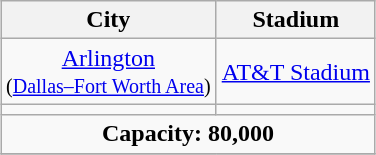<table class="wikitable" style="margin:1em auto; text-align:center;">
<tr>
<th>City</th>
<th>Stadium</th>
</tr>
<tr>
<td><a href='#'>Arlington</a><br> <small>(<a href='#'>Dallas–Fort Worth Area</a>)</small></td>
<td><a href='#'>AT&T Stadium</a></td>
</tr>
<tr>
<td></td>
<td></td>
</tr>
<tr>
<td colspan="2"><strong>Capacity:</strong> <strong>80,000</strong></td>
</tr>
<tr>
</tr>
</table>
